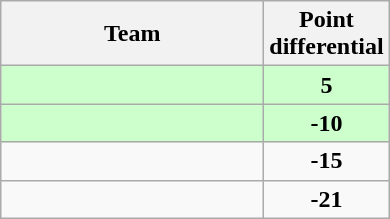<table class="wikitable" style="text-align:center;">
<tr>
<th style="width:10.5em;">Team</th>
<th style="width:1.5em;">Point differential</th>
</tr>
<tr bgcolor=#cfc>
<td align="left"></td>
<td><strong>5</strong></td>
</tr>
<tr bgcolor="#cfc">
<td align="left"></td>
<td><strong>-10</strong></td>
</tr>
<tr>
<td align="left"></td>
<td><strong>-15</strong></td>
</tr>
<tr>
<td align="left"></td>
<td><strong>-21</strong></td>
</tr>
</table>
